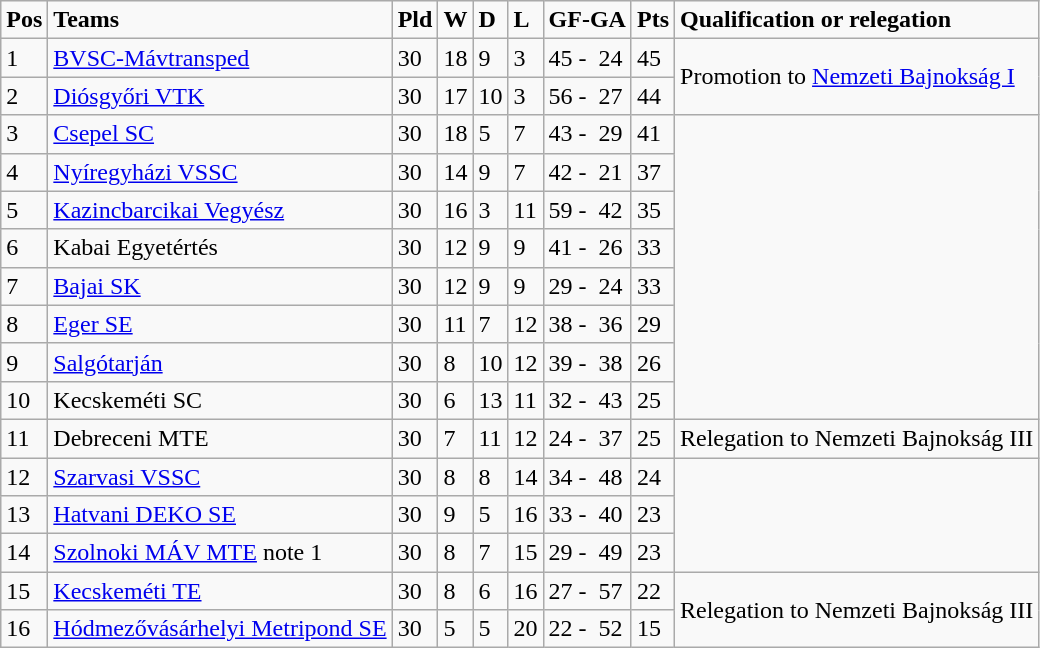<table class="wikitable">
<tr>
<td><strong>Pos</strong></td>
<td><strong>Teams</strong></td>
<td><strong>Pld</strong></td>
<td><strong>W</strong></td>
<td><strong>D</strong></td>
<td><strong>L</strong></td>
<td><strong>GF-GA</strong></td>
<td><strong>Pts</strong></td>
<td><strong>Qualification or relegation</strong></td>
</tr>
<tr>
<td>1</td>
<td><a href='#'>BVSC-Mávtransped</a></td>
<td>30</td>
<td>18</td>
<td>9</td>
<td>3</td>
<td>45 -  24</td>
<td>45</td>
<td rowspan="2">Promotion to <a href='#'>Nemzeti Bajnokság I</a></td>
</tr>
<tr>
<td>2</td>
<td><a href='#'>Diósgyőri VTK</a></td>
<td>30</td>
<td>17</td>
<td>10</td>
<td>3</td>
<td>56 -  27</td>
<td>44</td>
</tr>
<tr>
<td>3</td>
<td><a href='#'>Csepel SC</a></td>
<td>30</td>
<td>18</td>
<td>5</td>
<td>7</td>
<td>43 -  29</td>
<td>41</td>
<td rowspan="8"></td>
</tr>
<tr>
<td>4</td>
<td><a href='#'>Nyíregyházi VSSC</a></td>
<td>30</td>
<td>14</td>
<td>9</td>
<td>7</td>
<td>42 -  21</td>
<td>37</td>
</tr>
<tr>
<td>5</td>
<td><a href='#'>Kazincbarcikai Vegyész</a></td>
<td>30</td>
<td>16</td>
<td>3</td>
<td>11</td>
<td>59 -  42</td>
<td>35</td>
</tr>
<tr>
<td>6</td>
<td>Kabai Egyetértés</td>
<td>30</td>
<td>12</td>
<td>9</td>
<td>9</td>
<td>41 -  26</td>
<td>33</td>
</tr>
<tr>
<td>7</td>
<td><a href='#'>Bajai SK</a></td>
<td>30</td>
<td>12</td>
<td>9</td>
<td>9</td>
<td>29 -  24</td>
<td>33</td>
</tr>
<tr>
<td>8</td>
<td><a href='#'>Eger SE</a></td>
<td>30</td>
<td>11</td>
<td>7</td>
<td>12</td>
<td>38 -  36</td>
<td>29</td>
</tr>
<tr>
<td>9</td>
<td><a href='#'>Salgótarján</a></td>
<td>30</td>
<td>8</td>
<td>10</td>
<td>12</td>
<td>39 -  38</td>
<td>26</td>
</tr>
<tr>
<td>10</td>
<td>Kecskeméti SC</td>
<td>30</td>
<td>6</td>
<td>13</td>
<td>11</td>
<td>32 -  43</td>
<td>25</td>
</tr>
<tr>
<td>11</td>
<td>Debreceni MTE</td>
<td>30</td>
<td>7</td>
<td>11</td>
<td>12</td>
<td>24 -  37</td>
<td>25</td>
<td>Relegation to Nemzeti Bajnokság III</td>
</tr>
<tr>
<td>12</td>
<td><a href='#'>Szarvasi VSSC</a></td>
<td>30</td>
<td>8</td>
<td>8</td>
<td>14</td>
<td>34 -  48</td>
<td>24</td>
<td rowspan="3"></td>
</tr>
<tr>
<td>13</td>
<td><a href='#'>Hatvani DEKO SE</a></td>
<td>30</td>
<td>9</td>
<td>5</td>
<td>16</td>
<td>33 -  40</td>
<td>23</td>
</tr>
<tr>
<td>14</td>
<td><a href='#'>Szolnoki MÁV MTE</a> note 1</td>
<td>30</td>
<td>8</td>
<td>7</td>
<td>15</td>
<td>29 -  49</td>
<td>23</td>
</tr>
<tr>
<td>15</td>
<td><a href='#'>Kecskeméti TE</a></td>
<td>30</td>
<td>8</td>
<td>6</td>
<td>16</td>
<td>27 -  57</td>
<td>22</td>
<td rowspan="2">Relegation to Nemzeti Bajnokság III</td>
</tr>
<tr>
<td>16</td>
<td><a href='#'>Hódmezővásárhelyi Metripond SE</a></td>
<td>30</td>
<td>5</td>
<td>5</td>
<td>20</td>
<td>22 -  52</td>
<td>15</td>
</tr>
</table>
